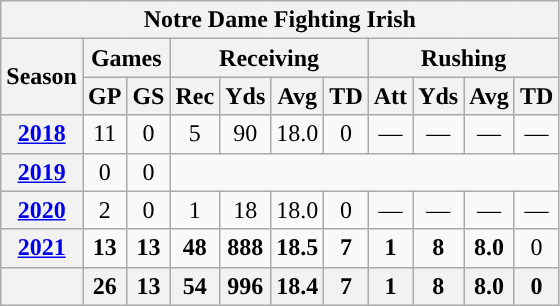<table class="wikitable" style="text-align:center;">
<tr>
<th colspan="11">Notre Dame Fighting Irish</th>
</tr>
<tr>
<th rowspan="2">Season</th>
<th colspan="2">Games</th>
<th colspan="4">Receiving</th>
<th colspan="4">Rushing</th>
</tr>
<tr>
<th>GP</th>
<th>GS</th>
<th>Rec</th>
<th>Yds</th>
<th>Avg</th>
<th>TD</th>
<th>Att</th>
<th>Yds</th>
<th>Avg</th>
<th>TD</th>
</tr>
<tr>
<th><a href='#'>2018</a></th>
<td>11</td>
<td>0</td>
<td>5</td>
<td>90</td>
<td>18.0</td>
<td>0</td>
<td>—</td>
<td>—</td>
<td>—</td>
<td>—</td>
</tr>
<tr>
<th><a href='#'>2019</a></th>
<td>0</td>
<td>0</td>
<td colspan="8"></td>
</tr>
<tr>
<th><a href='#'>2020</a></th>
<td>2</td>
<td>0</td>
<td>1</td>
<td>18</td>
<td>18.0</td>
<td>0</td>
<td>—</td>
<td>—</td>
<td>—</td>
<td>—</td>
</tr>
<tr>
<th><a href='#'>2021</a></th>
<td><strong>13</strong></td>
<td><strong>13</strong></td>
<td><strong>48</strong></td>
<td><strong>888</strong></td>
<td><strong>18.5</strong></td>
<td><strong>7</strong></td>
<td><strong>1</strong></td>
<td><strong>8</strong></td>
<td><strong>8.0</strong></td>
<td>0</td>
</tr>
<tr>
<th></th>
<th>26</th>
<th>13</th>
<th>54</th>
<th>996</th>
<th>18.4</th>
<th>7</th>
<th>1</th>
<th>8</th>
<th>8.0</th>
<th>0</th>
</tr>
</table>
